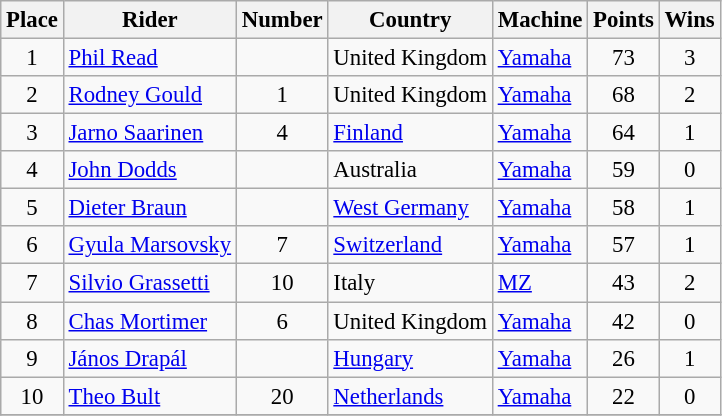<table class="wikitable" style="font-size: 95%;">
<tr>
<th>Place</th>
<th>Rider</th>
<th>Number</th>
<th>Country</th>
<th>Machine</th>
<th>Points</th>
<th>Wins</th>
</tr>
<tr>
<td align=center>1</td>
<td> <a href='#'>Phil Read</a></td>
<td></td>
<td>United Kingdom</td>
<td><a href='#'>Yamaha</a></td>
<td align=center>73</td>
<td align=center>3</td>
</tr>
<tr>
<td align=center>2</td>
<td> <a href='#'>Rodney Gould</a></td>
<td align=center>1</td>
<td>United Kingdom</td>
<td><a href='#'>Yamaha</a></td>
<td align=center>68</td>
<td align=center>2</td>
</tr>
<tr>
<td align=center>3</td>
<td> <a href='#'>Jarno Saarinen</a></td>
<td align=center>4</td>
<td><a href='#'>Finland</a></td>
<td><a href='#'>Yamaha</a></td>
<td align=center>64</td>
<td align=center>1</td>
</tr>
<tr>
<td align=center>4</td>
<td> <a href='#'>John Dodds</a></td>
<td></td>
<td>Australia</td>
<td><a href='#'>Yamaha</a></td>
<td align=center>59</td>
<td align=center>0</td>
</tr>
<tr>
<td align=center>5</td>
<td> <a href='#'>Dieter Braun</a></td>
<td></td>
<td><a href='#'>West Germany</a></td>
<td><a href='#'>Yamaha</a></td>
<td align=center>58</td>
<td align=center>1</td>
</tr>
<tr>
<td align=center>6</td>
<td> <a href='#'>Gyula Marsovsky</a></td>
<td align=center>7</td>
<td><a href='#'>Switzerland</a></td>
<td><a href='#'>Yamaha</a></td>
<td align=center>57</td>
<td align=center>1</td>
</tr>
<tr>
<td align=center>7</td>
<td> <a href='#'>Silvio Grassetti</a></td>
<td align=center>10</td>
<td>Italy</td>
<td><a href='#'>MZ</a></td>
<td align=center>43</td>
<td align=center>2</td>
</tr>
<tr>
<td align=center>8</td>
<td> <a href='#'>Chas Mortimer</a></td>
<td align=center>6</td>
<td>United Kingdom</td>
<td><a href='#'>Yamaha</a></td>
<td align=center>42</td>
<td align=center>0</td>
</tr>
<tr>
<td align=center>9</td>
<td> <a href='#'>János Drapál</a></td>
<td></td>
<td><a href='#'>Hungary</a></td>
<td><a href='#'>Yamaha</a></td>
<td align=center>26</td>
<td align=center>1</td>
</tr>
<tr>
<td align=center>10</td>
<td> <a href='#'>Theo Bult</a></td>
<td align=center>20</td>
<td><a href='#'>Netherlands</a></td>
<td><a href='#'>Yamaha</a></td>
<td align=center>22</td>
<td align=center>0</td>
</tr>
<tr>
</tr>
</table>
